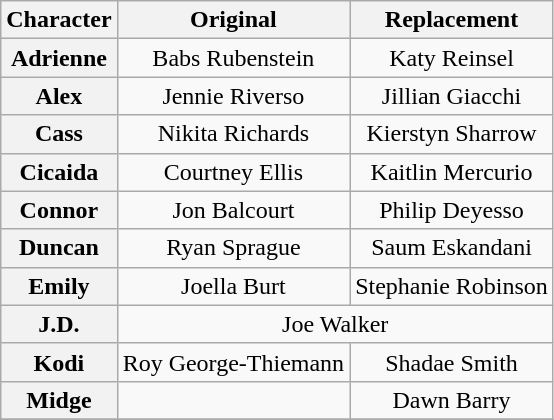<table class="wikitable" style="width:1000;text-align:center">
<tr>
<th>Character</th>
<th>Original<br></th>
<th>Replacement<br></th>
</tr>
<tr>
<th>Adrienne</th>
<td>Babs Rubenstein</td>
<td>Katy Reinsel</td>
</tr>
<tr>
<th>Alex</th>
<td>Jennie Riverso</td>
<td>Jillian Giacchi</td>
</tr>
<tr>
<th>Cass</th>
<td>Nikita Richards</td>
<td>Kierstyn Sharrow</td>
</tr>
<tr>
<th>Cicaida</th>
<td>Courtney Ellis</td>
<td>Kaitlin Mercurio</td>
</tr>
<tr>
<th>Connor</th>
<td>Jon Balcourt</td>
<td>Philip Deyesso</td>
</tr>
<tr>
<th>Duncan</th>
<td>Ryan Sprague</td>
<td>Saum Eskandani</td>
</tr>
<tr>
<th>Emily</th>
<td>Joella Burt</td>
<td>Stephanie Robinson</td>
</tr>
<tr>
<th>J.D.</th>
<td colspan="2">Joe Walker</td>
</tr>
<tr>
<th>Kodi</th>
<td>Roy George-Thiemann</td>
<td>Shadae Smith</td>
</tr>
<tr>
<th>Midge</th>
<td></td>
<td>Dawn Barry</td>
</tr>
<tr>
</tr>
</table>
